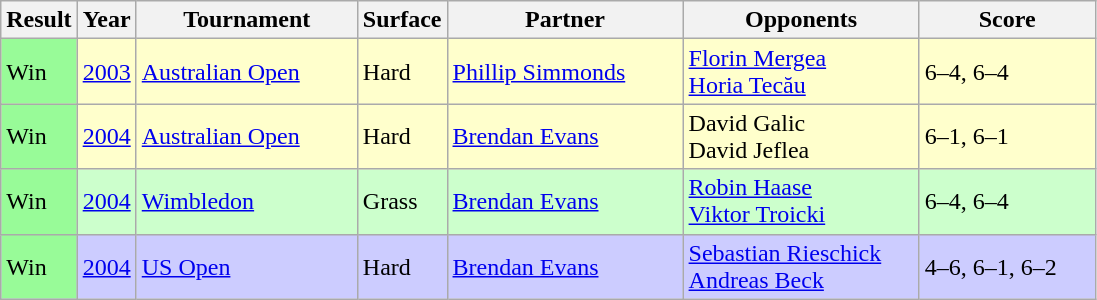<table class="sortable wikitable">
<tr>
<th style="width:40px;">Result</th>
<th style="width:30px;">Year</th>
<th style="width:140px;">Tournament</th>
<th style="width:50px;">Surface</th>
<th style="width:150px;">Partner</th>
<th style="width:150px;">Opponents</th>
<th style="width:110px;" class="unsortable">Score</th>
</tr>
<tr style="background:#ffffcc;">
<td style="background:#98fb98;">Win</td>
<td><a href='#'>2003</a></td>
<td><a href='#'>Australian Open</a></td>
<td>Hard</td>
<td> <a href='#'>Phillip Simmonds</a></td>
<td> <a href='#'>Florin Mergea</a> <br>  <a href='#'>Horia Tecău</a></td>
<td>6–4, 6–4</td>
</tr>
<tr style="background:#ffffcc;">
<td style="background:#98fb98;">Win</td>
<td><a href='#'>2004</a></td>
<td><a href='#'>Australian Open</a></td>
<td>Hard</td>
<td> <a href='#'>Brendan Evans</a></td>
<td> David Galic <br>  David Jeflea</td>
<td>6–1, 6–1</td>
</tr>
<tr style="background:#ccffcc;">
<td style="background:#98fb98;">Win</td>
<td><a href='#'>2004</a></td>
<td><a href='#'>Wimbledon</a></td>
<td>Grass</td>
<td> <a href='#'>Brendan Evans</a></td>
<td> <a href='#'>Robin Haase</a> <br>  <a href='#'>Viktor Troicki</a></td>
<td>6–4, 6–4</td>
</tr>
<tr style="background:#ccccff;">
<td style="background:#98fb98;">Win</td>
<td><a href='#'>2004</a></td>
<td><a href='#'>US Open</a></td>
<td>Hard</td>
<td> <a href='#'>Brendan Evans</a></td>
<td> <a href='#'>Sebastian Rieschick</a> <br>  <a href='#'>Andreas Beck</a></td>
<td>4–6, 6–1, 6–2</td>
</tr>
</table>
